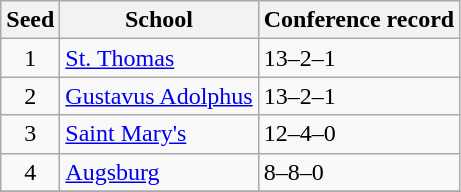<table class="wikitable">
<tr>
<th>Seed</th>
<th>School</th>
<th>Conference record</th>
</tr>
<tr>
<td align=center>1</td>
<td><a href='#'>St. Thomas</a></td>
<td>13–2–1</td>
</tr>
<tr>
<td align=center>2</td>
<td><a href='#'>Gustavus Adolphus</a></td>
<td>13–2–1</td>
</tr>
<tr>
<td align=center>3</td>
<td><a href='#'>Saint Mary's</a></td>
<td>12–4–0</td>
</tr>
<tr>
<td align=center>4</td>
<td><a href='#'>Augsburg</a></td>
<td>8–8–0</td>
</tr>
<tr>
</tr>
</table>
